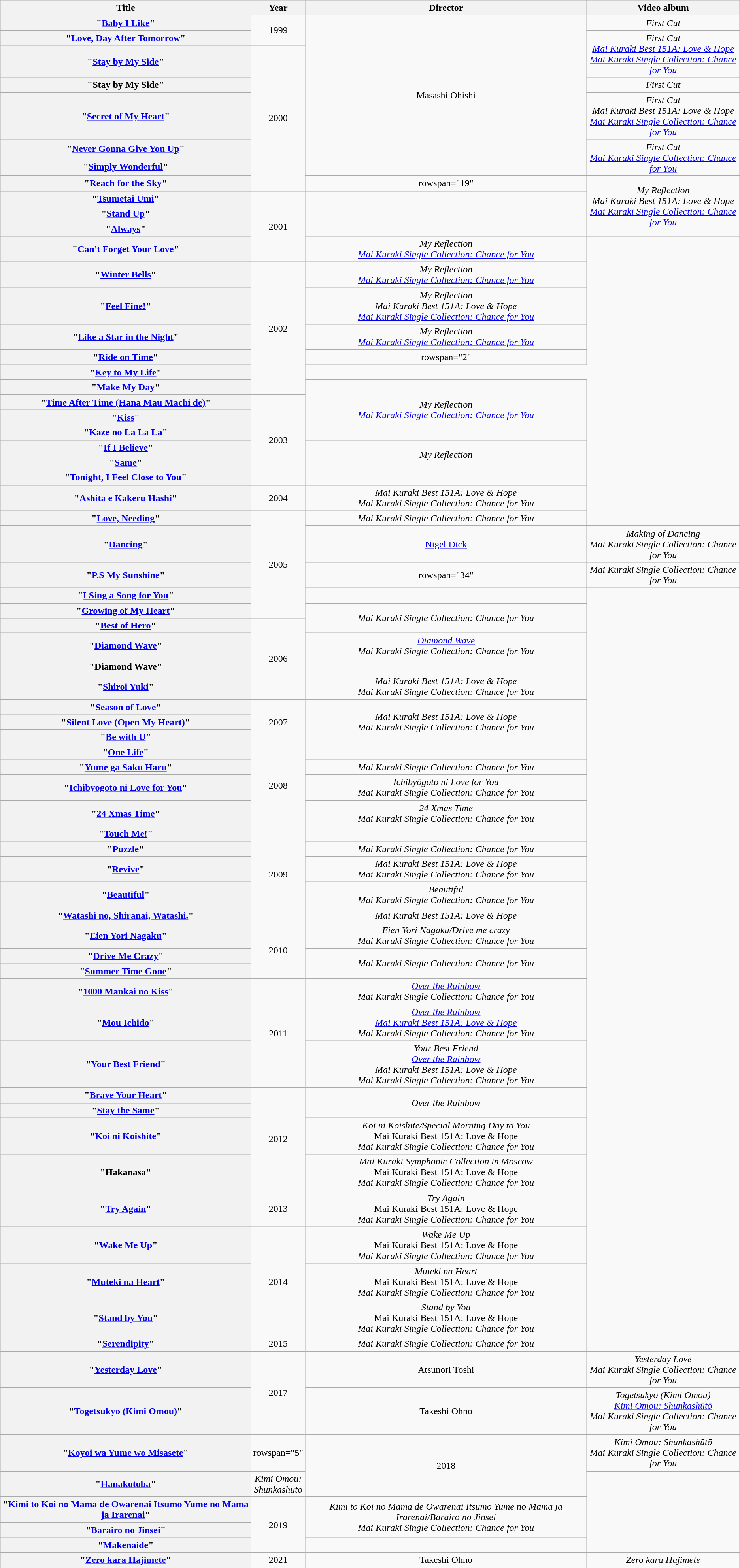<table class="wikitable sortable plainrowheaders" style="text-align:center;">
<tr>
<th scope="col">Title</th>
<th scope="col" style="width:2em;">Year</th>
<th scope="col">Director</th>
<th scope="col" class="unsortable">Video album</th>
</tr>
<tr>
<th scope="row">"<a href='#'>Baby I Like</a>"</th>
<td rowspan="2">1999</td>
<td rowspan="7">Masashi Ohishi</td>
<td rowspan="1"><em>First Cut</em></td>
</tr>
<tr>
<th scope="row">"<a href='#'>Love, Day After Tomorrow</a>"</th>
<td rowspan="2"><em>First Cut</em><br><em><a href='#'>Mai Kuraki Best 151A: Love & Hope</a></em><br><em><a href='#'>Mai Kuraki Single Collection: Chance for You</a></em></td>
</tr>
<tr>
<th scope="row">"<a href='#'>Stay by My Side</a>"</th>
<td rowspan="6">2000</td>
</tr>
<tr>
<th scope="row">"Stay by My Side"<br></th>
<td><em>First Cut</em></td>
</tr>
<tr>
<th scope="row">"<a href='#'>Secret of My Heart</a>"</th>
<td rowspan="1"><em>First Cut</em><br><em>Mai Kuraki Best 151A: Love & Hope</em><br><em><a href='#'>Mai Kuraki Single Collection: Chance for You</a></em></td>
</tr>
<tr>
<th scope="row">"<a href='#'>Never Gonna Give You Up</a>"</th>
<td rowspan="2"><em>First Cut</em><br><em><a href='#'>Mai Kuraki Single Collection: Chance for You</a></em></td>
</tr>
<tr>
<th scope="row">"<a href='#'>Simply Wonderful</a>"<br></th>
</tr>
<tr>
<th scope="row">"<a href='#'>Reach for the Sky</a>"</th>
<td>rowspan="19" </td>
<td rowspan="4"><em>My Reflection</em><br><em>Mai Kuraki Best 151A: Love & Hope</em><br><em><a href='#'>Mai Kuraki Single Collection: Chance for You</a></em></td>
</tr>
<tr>
<th scope="row">"<a href='#'>Tsumetai Umi</a>"</th>
<td rowspan="4">2001</td>
</tr>
<tr>
<th scope="row">"<a href='#'>Stand Up</a>"</th>
</tr>
<tr>
<th scope="row">"<a href='#'>Always</a>"</th>
</tr>
<tr>
<th scope="row">"<a href='#'>Can't Forget Your Love</a>"</th>
<td rowspan="1"><em>My Reflection</em><br><em><a href='#'>Mai Kuraki Single Collection: Chance for You</a></em></td>
</tr>
<tr>
<th scope="row">"<a href='#'>Winter Bells</a>"</th>
<td rowspan="6">2002</td>
<td rowspan="1"><em>My Reflection</em><br><em><a href='#'>Mai Kuraki Single Collection: Chance for You</a></em></td>
</tr>
<tr>
<th scope="row">"<a href='#'>Feel Fine!</a>"</th>
<td rowspan="1"><em>My Reflection</em><br><em>Mai Kuraki Best 151A: Love & Hope</em><br><em><a href='#'>Mai Kuraki Single Collection: Chance for You</a></em></td>
</tr>
<tr>
<th scope="row">"<a href='#'>Like a Star in the Night</a>"</th>
<td rowspan="1"><em>My Reflection</em><br><em><a href='#'>Mai Kuraki Single Collection: Chance for You</a></em></td>
</tr>
<tr>
<th scope="row">"<a href='#'>Ride on Time</a>"</th>
<td>rowspan="2" </td>
</tr>
<tr>
<th scope="row">"<a href='#'>Key to My Life</a>"</th>
</tr>
<tr>
<th scope="row">"<a href='#'>Make My Day</a>"</th>
<td rowspan="4"><em>My Reflection</em><br><em><a href='#'>Mai Kuraki Single Collection: Chance for You</a></em></td>
</tr>
<tr>
<th scope="row">"<a href='#'>Time After Time (Hana Mau Machi de)</a>"</th>
<td rowspan="6">2003</td>
</tr>
<tr>
<th scope="row">"<a href='#'>Kiss</a>"</th>
</tr>
<tr>
<th scope="row">"<a href='#'>Kaze no La La La</a>"</th>
</tr>
<tr>
<th scope="row">"<a href='#'>If I Believe</a>"</th>
<td rowspan="2"><em>My Reflection</em></td>
</tr>
<tr>
<th scope="row">"<a href='#'>Same</a>"</th>
</tr>
<tr>
<th scope="row">"<a href='#'>Tonight, I Feel Close to You</a>"<br></th>
<td></td>
</tr>
<tr>
<th scope="row">"<a href='#'>Ashita e Kakeru Hashi</a>"</th>
<td>2004</td>
<td rowspan="1"><em>Mai Kuraki Best 151A: Love & Hope</em><br><em>Mai Kuraki Single Collection: Chance for You</em></td>
</tr>
<tr>
<th scope="row">"<a href='#'>Love, Needing</a>"</th>
<td rowspan="5">2005</td>
<td rowspan="1"><em>Mai Kuraki Single Collection: Chance for You</em></td>
</tr>
<tr>
<th scope="row">"<a href='#'>Dancing</a>"</th>
<td><a href='#'>Nigel Dick</a></td>
<td rowspan="1"><em>Making of Dancing</em><br><em>Mai Kuraki Single Collection: Chance for You</em></td>
</tr>
<tr>
<th scope="row">"<a href='#'>P.S My Sunshine</a>"</th>
<td>rowspan="34" </td>
<td rowspan="1"><em>Mai Kuraki Single Collection: Chance for You</em></td>
</tr>
<tr>
<th scope="row">"<a href='#'>I Sing a Song for You</a>"</th>
<td></td>
</tr>
<tr>
<th scope="row">"<a href='#'>Growing of My Heart</a>"</th>
<td rowspan="2"><em>Mai Kuraki Single Collection: Chance for You</em></td>
</tr>
<tr>
<th scope="row">"<a href='#'>Best of Hero</a>"</th>
<td rowspan="4">2006</td>
</tr>
<tr>
<th scope="row">"<a href='#'>Diamond Wave</a>"</th>
<td><em><a href='#'>Diamond Wave</a></em><br><em>Mai Kuraki Single Collection: Chance for You</em></td>
</tr>
<tr>
<th scope="row">"Diamond Wave"<br></th>
<td></td>
</tr>
<tr>
<th scope="row">"<a href='#'>Shiroi Yuki</a>"</th>
<td rowspan="1"><em>Mai Kuraki Best 151A: Love & Hope</em><br><em>Mai Kuraki Single Collection: Chance for You</em></td>
</tr>
<tr>
<th scope="row">"<a href='#'>Season of Love</a>"</th>
<td rowspan="3">2007</td>
<td rowspan="3"><em>Mai Kuraki Best 151A: Love & Hope</em><br><em>Mai Kuraki Single Collection: Chance for You</em></td>
</tr>
<tr>
<th scope="row">"<a href='#'>Silent Love (Open My Heart)</a>"</th>
</tr>
<tr>
<th scope="row">"<a href='#'>Be with U</a>"</th>
</tr>
<tr>
<th scope="row">"<a href='#'>One Life</a>"</th>
<td rowspan="4">2008</td>
<td></td>
</tr>
<tr>
<th scope="row">"<a href='#'>Yume ga Saku Haru</a>"</th>
<td><em>Mai Kuraki Single Collection: Chance for You</em></td>
</tr>
<tr>
<th scope="row">"<a href='#'>Ichibyōgoto ni Love for You</a>"</th>
<td><em>Ichibyōgoto ni Love for You</em><br><em>Mai Kuraki Single Collection: Chance for You</em></td>
</tr>
<tr>
<th scope="row">"<a href='#'>24 Xmas Time</a>"</th>
<td><em>24 Xmas Time</em><br><em>Mai Kuraki Single Collection: Chance for You</em></td>
</tr>
<tr>
<th scope="row">"<a href='#'>Touch Me!</a>"</th>
<td rowspan="5">2009</td>
<td></td>
</tr>
<tr>
<th scope="row">"<a href='#'>Puzzle</a>"</th>
<td rowspan="1"><em>Mai Kuraki Single Collection: Chance for You</em></td>
</tr>
<tr>
<th scope="row">"<a href='#'>Revive</a>"</th>
<td rowspan="1"><em>Mai Kuraki Best 151A: Love & Hope</em><br><em>Mai Kuraki Single Collection: Chance for You</em></td>
</tr>
<tr>
<th scope="row">"<a href='#'>Beautiful</a>"</th>
<td><em>Beautiful</em><br><em>Mai Kuraki Single Collection: Chance for You</em></td>
</tr>
<tr>
<th scope="row">"<a href='#'>Watashi no, Shiranai, Watashi.</a>"</th>
<td><em>Mai Kuraki Best 151A: Love & Hope</em></td>
</tr>
<tr>
<th scope="row">"<a href='#'>Eien Yori Nagaku</a>"</th>
<td rowspan="3">2010</td>
<td><em>Eien Yori Nagaku/Drive me crazy</em><br><em>Mai Kuraki Single Collection: Chance for You</em></td>
</tr>
<tr>
<th scope="row">"<a href='#'>Drive Me Crazy</a>"</th>
<td rowspan="2"><em>Mai Kuraki Single Collection: Chance for You</em></td>
</tr>
<tr>
<th scope="row">"<a href='#'>Summer Time Gone</a>"</th>
</tr>
<tr>
<th scope="row">"<a href='#'>1000 Mankai no Kiss</a>"</th>
<td rowspan="3">2011</td>
<td><em><a href='#'>Over the Rainbow</a></em><br><em>Mai Kuraki Single Collection: Chance for You</em></td>
</tr>
<tr>
<th scope="row">"<a href='#'>Mou Ichido</a>"</th>
<td rowspan="1"><em><a href='#'>Over the Rainbow</a></em><br><em><a href='#'>Mai Kuraki Best 151A: Love & Hope</a></em><br><em>Mai Kuraki Single Collection: Chance for You</em></td>
</tr>
<tr>
<th scope="row">"<a href='#'>Your Best Friend</a>"</th>
<td rowspan="1"><em>Your Best Friend</em><br><em><a href='#'>Over the Rainbow</a></em><br><em>Mai Kuraki Best 151A: Love & Hope</em><br><em>Mai Kuraki Single Collection: Chance for You</em></td>
</tr>
<tr>
<th scope="row">"<a href='#'>Brave Your Heart</a>"<br></th>
<td rowspan="4">2012</td>
<td rowspan="2"><em>Over the Rainbow</em></td>
</tr>
<tr>
<th scope="row">"<a href='#'>Stay the Same</a>"</th>
</tr>
<tr>
<th scope="row">"<a href='#'>Koi ni Koishite</a>"</th>
<td><em>Koi ni Koishite/Special Morning Day to You</em><br>Mai Kuraki Best 151A: Love & Hope<br><em>Mai Kuraki Single Collection: Chance for You</em></td>
</tr>
<tr>
<th scope="row">"Hakanasa"</th>
<td><em>Mai Kuraki Symphonic Collection in Moscow</em><br>Mai Kuraki Best 151A: Love & Hope<br><em>Mai Kuraki Single Collection: Chance for You</em></td>
</tr>
<tr>
<th scope="row">"<a href='#'>Try Again</a>"</th>
<td>2013</td>
<td><em>Try Again</em><br>Mai Kuraki Best 151A: Love & Hope<br><em>Mai Kuraki Single Collection: Chance for You</em></td>
</tr>
<tr>
<th scope="row">"<a href='#'>Wake Me Up</a>"</th>
<td rowspan="3">2014</td>
<td><em>Wake Me Up</em><br>Mai Kuraki Best 151A: Love & Hope<br><em>Mai Kuraki Single Collection: Chance for You</em></td>
</tr>
<tr>
<th scope="row">"<a href='#'>Muteki na Heart</a>"</th>
<td><em>Muteki na Heart</em><br>Mai Kuraki Best 151A: Love & Hope<br><em>Mai Kuraki Single Collection: Chance for You</em></td>
</tr>
<tr>
<th scope="row">"<a href='#'>Stand by You</a>"</th>
<td><em>Stand by You</em><br>Mai Kuraki Best 151A: Love & Hope<br><em>Mai Kuraki Single Collection: Chance for You</em></td>
</tr>
<tr>
<th scope="row">"<a href='#'>Serendipity</a>"</th>
<td>2015</td>
<td><em>Mai Kuraki Single Collection: Chance for You</em></td>
</tr>
<tr>
<th scope="row">"<a href='#'>Yesterday Love</a>"</th>
<td rowspan="2">2017</td>
<td>Atsunori Toshi</td>
<td><em>Yesterday Love</em><br><em>Mai Kuraki Single Collection: Chance for You</em></td>
</tr>
<tr>
<th scope="row">"<a href='#'>Togetsukyo (Kimi Omou)</a>"</th>
<td>Takeshi Ohno</td>
<td><em>Togetsukyo (Kimi Omou)</em><br><em><a href='#'>Kimi Omou: Shunkashūtō</a></em><br><em>Mai Kuraki Single Collection: Chance for You</em></td>
</tr>
<tr>
<th scope="row">"<a href='#'>Koyoi wa Yume wo Misasete</a>"</th>
<td>rowspan="5" </td>
<td rowspan="2">2018</td>
<td><em>Kimi Omou: Shunkashūtō</em><br><em>Mai Kuraki Single Collection: Chance for You</em></td>
</tr>
<tr>
<th scope="row">"<a href='#'>Hanakotoba</a>"</th>
<td><em>Kimi Omou: Shunkashūtō</em></td>
</tr>
<tr>
<th scope="row">"<a href='#'>Kimi to Koi no Mama de Owarenai Itsumo Yume no Mama ja Irarenai</a>"</th>
<td rowspan="3">2019</td>
<td rowspan="2"><em>Kimi to Koi no Mama de Owarenai Itsumo Yume no Mama ja Irarenai/Barairo no Jinsei</em><br><em>Mai Kuraki Single Collection: Chance for You</em></td>
</tr>
<tr>
<th scope="row">"<a href='#'>Barairo no Jinsei</a>"</th>
</tr>
<tr>
<th scope="row">"<a href='#'>Makenaide</a>"</th>
<td></td>
</tr>
<tr>
<th scope="row">"<a href='#'>Zero kara Hajimete</a>"</th>
<td>2021</td>
<td>Takeshi Ohno</td>
<td><em>Zero kara Hajimete</em></td>
</tr>
<tr>
</tr>
</table>
